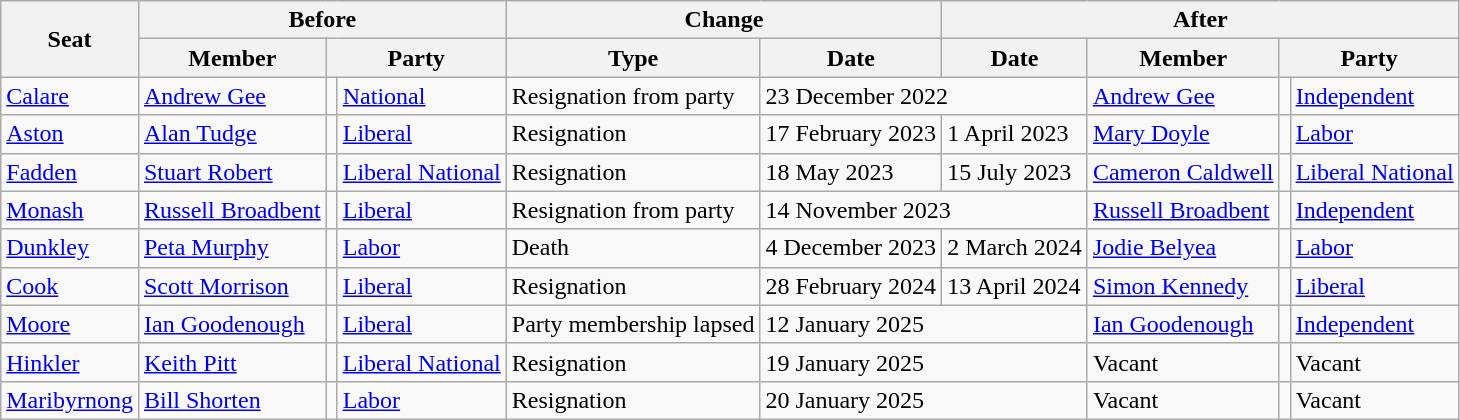<table class="wikitable sortable" style="border: none;">
<tr>
<th rowspan="2">Seat</th>
<th colspan="3">Before</th>
<th colspan="2">Change</th>
<th colspan="4">After</th>
</tr>
<tr>
<th>Member</th>
<th colspan="2">Party</th>
<th>Type</th>
<th>Date</th>
<th>Date</th>
<th>Member</th>
<th colspan="2">Party</th>
</tr>
<tr>
<td><a href='#'>Calare</a></td>
<td><a href='#'>Andrew Gee</a></td>
<td></td>
<td><a href='#'>National</a></td>
<td>Resignation from party</td>
<td colspan="2">23 December 2022</td>
<td><a href='#'>Andrew Gee</a></td>
<td></td>
<td><a href='#'>Independent</a></td>
</tr>
<tr>
<td><a href='#'>Aston</a></td>
<td><a href='#'>Alan Tudge</a></td>
<td></td>
<td><a href='#'>Liberal</a></td>
<td>Resignation</td>
<td>17 February 2023</td>
<td>1 April 2023</td>
<td><a href='#'>Mary Doyle</a></td>
<td></td>
<td><a href='#'>Labor</a></td>
</tr>
<tr>
<td><a href='#'>Fadden</a></td>
<td><a href='#'>Stuart Robert</a></td>
<td></td>
<td><a href='#'>Liberal National</a></td>
<td>Resignation</td>
<td>18 May 2023</td>
<td>15 July 2023</td>
<td><a href='#'>Cameron Caldwell</a></td>
<td></td>
<td><a href='#'>Liberal National</a></td>
</tr>
<tr>
<td><a href='#'>Monash</a></td>
<td><a href='#'>Russell Broadbent</a></td>
<td></td>
<td><a href='#'>Liberal</a></td>
<td>Resignation from party</td>
<td colspan="2">14 November 2023</td>
<td><a href='#'>Russell Broadbent</a></td>
<td></td>
<td><a href='#'>Independent</a></td>
</tr>
<tr>
<td><a href='#'>Dunkley</a></td>
<td><a href='#'>Peta Murphy</a></td>
<td></td>
<td><a href='#'>Labor</a></td>
<td>Death</td>
<td>4 December 2023</td>
<td>2 March 2024</td>
<td><a href='#'>Jodie Belyea</a></td>
<td></td>
<td><a href='#'>Labor</a></td>
</tr>
<tr>
<td><a href='#'>Cook</a></td>
<td><a href='#'>Scott Morrison</a></td>
<td></td>
<td><a href='#'>Liberal</a></td>
<td>Resignation</td>
<td>28 February 2024</td>
<td>13 April 2024</td>
<td><a href='#'>Simon Kennedy</a></td>
<td></td>
<td><a href='#'>Liberal</a></td>
</tr>
<tr>
<td><a href='#'>Moore</a></td>
<td><a href='#'>Ian Goodenough</a></td>
<td></td>
<td><a href='#'>Liberal</a></td>
<td>Party membership lapsed</td>
<td colspan="2">12 January 2025</td>
<td><a href='#'>Ian Goodenough</a></td>
<td></td>
<td><a href='#'>Independent</a></td>
</tr>
<tr>
<td><a href='#'>Hinkler</a></td>
<td><a href='#'>Keith Pitt</a></td>
<td></td>
<td><a href='#'>Liberal National</a></td>
<td>Resignation</td>
<td colspan="2">19 January 2025</td>
<td>Vacant</td>
<td></td>
<td>Vacant</td>
</tr>
<tr>
<td><a href='#'>Maribyrnong</a></td>
<td><a href='#'>Bill Shorten</a></td>
<td></td>
<td><a href='#'>Labor</a></td>
<td>Resignation</td>
<td colspan="2">20 January 2025</td>
<td>Vacant</td>
<td></td>
<td>Vacant</td>
</tr>
</table>
